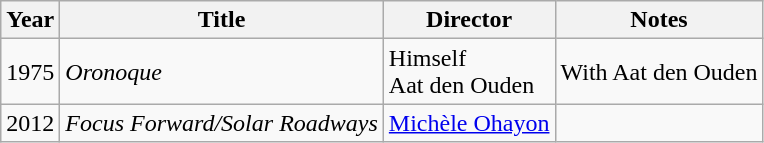<table class="wikitable">
<tr>
<th>Year</th>
<th>Title</th>
<th>Director</th>
<th>Notes</th>
</tr>
<tr>
<td>1975</td>
<td><em>Oronoque</em></td>
<td>Himself<br>Aat den Ouden</td>
<td>With Aat den Ouden</td>
</tr>
<tr>
<td>2012</td>
<td><em>Focus Forward/Solar Roadways</em></td>
<td><a href='#'>Michèle Ohayon</a></td>
<td></td>
</tr>
</table>
